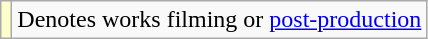<table class="wikitable">
<tr>
<td style="background:#FFFFCC;"></td>
<td>Denotes works filming or <a href='#'>post-production</a> </td>
</tr>
</table>
